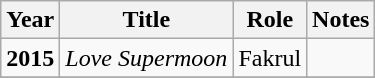<table class="wikitable">
<tr>
<th>Year</th>
<th>Title</th>
<th>Role</th>
<th class="unsortable">Notes</th>
</tr>
<tr>
<td><strong>2015</strong></td>
<td><em>Love Supermoon</em></td>
<td>Fakrul</td>
<td></td>
</tr>
<tr>
</tr>
</table>
